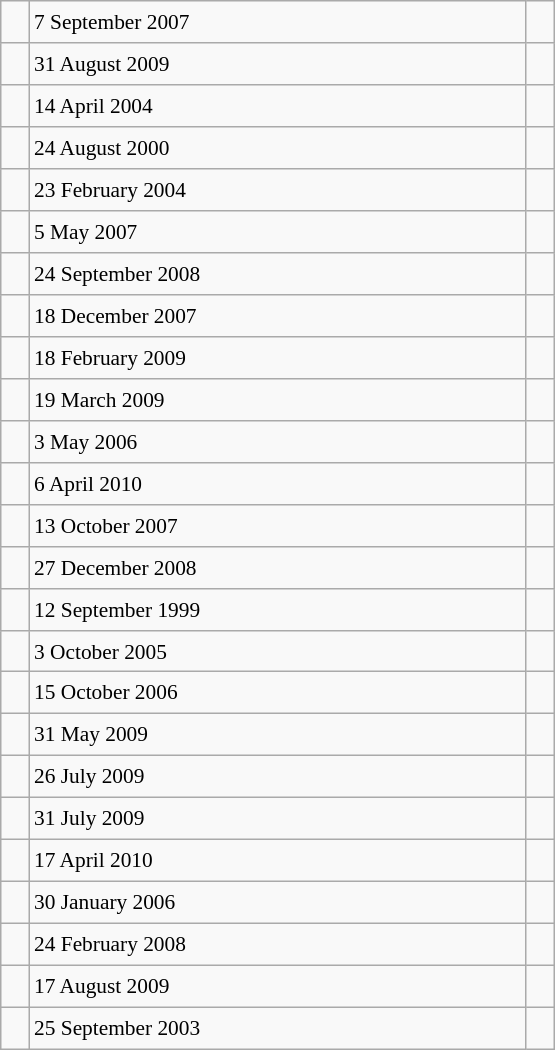<table class="wikitable" style="font-size: 89%; float: left; width: 26em; margin-right: 1em; height: 700px">
<tr>
<td></td>
<td>7 September 2007</td>
<td><small></small></td>
</tr>
<tr>
<td></td>
<td>31 August 2009</td>
<td><small></small></td>
</tr>
<tr>
<td></td>
<td>14 April 2004</td>
<td><small></small></td>
</tr>
<tr>
<td></td>
<td>24 August 2000</td>
<td><small></small></td>
</tr>
<tr>
<td></td>
<td>23 February 2004</td>
<td><small></small></td>
</tr>
<tr>
<td></td>
<td>5 May 2007</td>
<td><small></small></td>
</tr>
<tr>
<td></td>
<td>24 September 2008</td>
<td><small></small></td>
</tr>
<tr>
<td></td>
<td>18 December 2007</td>
<td><small></small></td>
</tr>
<tr>
<td></td>
<td>18 February 2009</td>
<td><small></small></td>
</tr>
<tr>
<td></td>
<td>19 March 2009</td>
<td><small></small></td>
</tr>
<tr>
<td></td>
<td>3 May 2006</td>
<td><small></small></td>
</tr>
<tr>
<td></td>
<td>6 April 2010</td>
<td><small></small></td>
</tr>
<tr>
<td></td>
<td>13 October 2007</td>
<td><small></small></td>
</tr>
<tr>
<td></td>
<td>27 December 2008</td>
<td><small></small></td>
</tr>
<tr>
<td></td>
<td>12 September 1999</td>
<td><small></small></td>
</tr>
<tr>
<td></td>
<td>3 October 2005</td>
<td><small></small></td>
</tr>
<tr>
<td></td>
<td>15 October 2006</td>
<td><small></small></td>
</tr>
<tr>
<td></td>
<td>31 May 2009</td>
<td><small></small></td>
</tr>
<tr>
<td></td>
<td>26 July 2009</td>
<td><small></small></td>
</tr>
<tr>
<td></td>
<td>31 July 2009</td>
<td><small></small></td>
</tr>
<tr>
<td></td>
<td>17 April 2010</td>
<td><small></small></td>
</tr>
<tr>
<td></td>
<td>30 January 2006</td>
<td><small></small></td>
</tr>
<tr>
<td></td>
<td>24 February 2008</td>
<td><small></small></td>
</tr>
<tr>
<td></td>
<td>17 August 2009</td>
<td><small></small></td>
</tr>
<tr>
<td></td>
<td>25 September 2003</td>
<td><small></small></td>
</tr>
</table>
